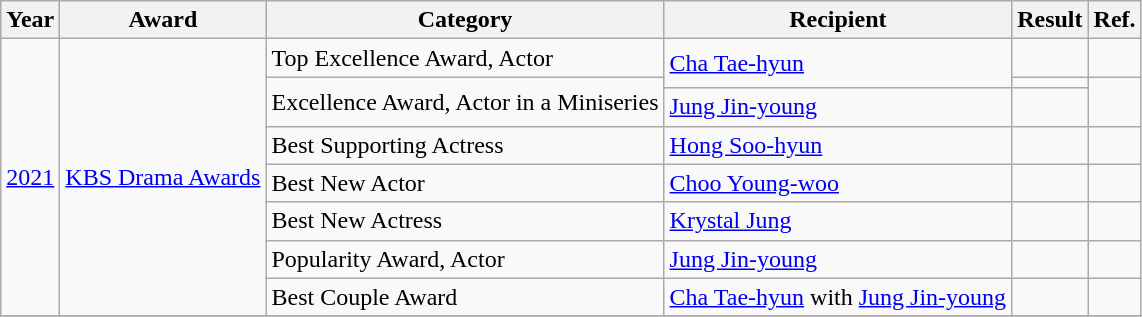<table class="wikitable sortable">
<tr>
<th>Year</th>
<th>Award</th>
<th>Category</th>
<th>Recipient</th>
<th>Result</th>
<th>Ref.</th>
</tr>
<tr>
<td rowspan=8><a href='#'>2021</a></td>
<td rowspan=8><a href='#'>KBS Drama Awards</a></td>
<td>Top Excellence Award, Actor</td>
<td rowspan=2><a href='#'>Cha Tae-hyun</a></td>
<td></td>
<td></td>
</tr>
<tr>
<td rowspan=2>Excellence Award, Actor in a Miniseries</td>
<td></td>
<td rowspan=2></td>
</tr>
<tr>
<td><a href='#'>Jung Jin-young</a></td>
<td></td>
</tr>
<tr>
<td>Best Supporting Actress</td>
<td><a href='#'>Hong Soo-hyun</a></td>
<td></td>
<td></td>
</tr>
<tr>
<td>Best New Actor</td>
<td><a href='#'>Choo Young-woo</a></td>
<td></td>
<td></td>
</tr>
<tr>
<td>Best New Actress</td>
<td><a href='#'>Krystal Jung</a></td>
<td></td>
<td></td>
</tr>
<tr>
<td>Popularity Award, Actor</td>
<td><a href='#'>Jung Jin-young</a></td>
<td></td>
<td></td>
</tr>
<tr>
<td>Best Couple Award</td>
<td><a href='#'>Cha Tae-hyun</a> with <a href='#'>Jung Jin-young</a></td>
<td></td>
<td></td>
</tr>
<tr>
</tr>
</table>
